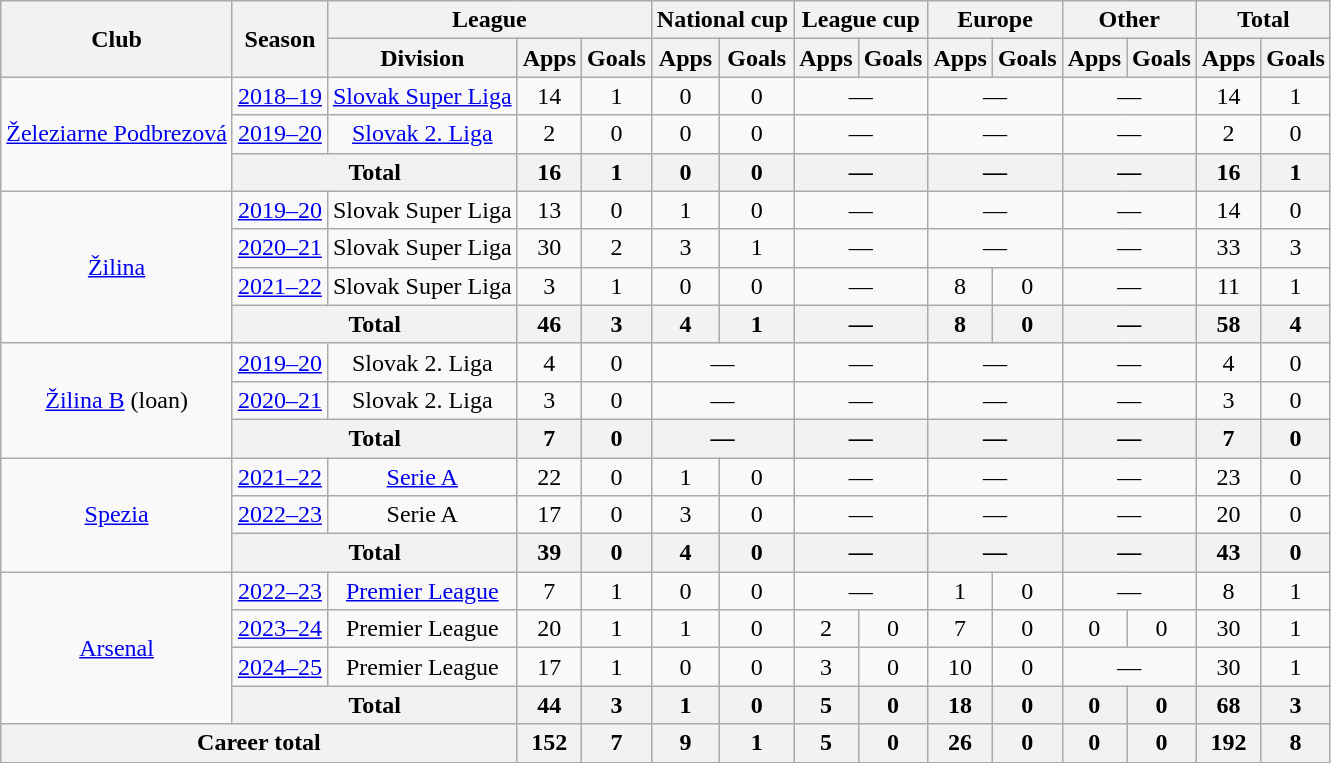<table class="wikitable" style="text-align: center;">
<tr>
<th rowspan="2">Club</th>
<th rowspan="2">Season</th>
<th colspan="3">League</th>
<th colspan="2">National cup</th>
<th colspan="2">League cup</th>
<th colspan="2">Europe</th>
<th colspan="2">Other</th>
<th colspan="2">Total</th>
</tr>
<tr>
<th>Division</th>
<th>Apps</th>
<th>Goals</th>
<th>Apps</th>
<th>Goals</th>
<th>Apps</th>
<th>Goals</th>
<th>Apps</th>
<th>Goals</th>
<th>Apps</th>
<th>Goals</th>
<th>Apps</th>
<th>Goals</th>
</tr>
<tr>
<td rowspan="3"><a href='#'>Železiarne Podbrezová</a></td>
<td><a href='#'>2018–19</a></td>
<td><a href='#'>Slovak Super Liga</a></td>
<td>14</td>
<td>1</td>
<td>0</td>
<td>0</td>
<td colspan="2">—</td>
<td colspan="2">—</td>
<td colspan="2">—</td>
<td>14</td>
<td>1</td>
</tr>
<tr>
<td><a href='#'>2019–20</a></td>
<td><a href='#'>Slovak 2. Liga</a></td>
<td>2</td>
<td>0</td>
<td>0</td>
<td>0</td>
<td colspan="2">—</td>
<td colspan="2">—</td>
<td colspan="2">—</td>
<td>2</td>
<td>0</td>
</tr>
<tr>
<th colspan="2">Total</th>
<th>16</th>
<th>1</th>
<th>0</th>
<th>0</th>
<th colspan="2">—</th>
<th colspan="2">—</th>
<th colspan="2">—</th>
<th>16</th>
<th>1</th>
</tr>
<tr>
<td rowspan="4"><a href='#'>Žilina</a></td>
<td><a href='#'>2019–20</a></td>
<td>Slovak Super Liga</td>
<td>13</td>
<td>0</td>
<td>1</td>
<td>0</td>
<td colspan="2">—</td>
<td colspan="2">—</td>
<td colspan="2">—</td>
<td>14</td>
<td>0</td>
</tr>
<tr>
<td><a href='#'>2020–21</a></td>
<td>Slovak Super Liga</td>
<td>30</td>
<td>2</td>
<td>3</td>
<td>1</td>
<td colspan="2">—</td>
<td colspan="2">—</td>
<td colspan="2">—</td>
<td>33</td>
<td>3</td>
</tr>
<tr>
<td><a href='#'>2021–22</a></td>
<td>Slovak Super Liga</td>
<td>3</td>
<td>1</td>
<td>0</td>
<td>0</td>
<td colspan="2">—</td>
<td>8</td>
<td>0</td>
<td colspan="2">—</td>
<td>11</td>
<td>1</td>
</tr>
<tr>
<th colspan="2">Total</th>
<th>46</th>
<th>3</th>
<th>4</th>
<th>1</th>
<th colspan="2">—</th>
<th>8</th>
<th>0</th>
<th colspan="2">—</th>
<th>58</th>
<th>4</th>
</tr>
<tr>
<td rowspan="3"><a href='#'>Žilina B</a> (loan)</td>
<td><a href='#'>2019–20</a></td>
<td>Slovak 2. Liga</td>
<td>4</td>
<td>0</td>
<td colspan="2">—</td>
<td colspan="2">—</td>
<td colspan="2">—</td>
<td colspan="2">—</td>
<td>4</td>
<td>0</td>
</tr>
<tr>
<td><a href='#'>2020–21</a></td>
<td>Slovak 2. Liga</td>
<td>3</td>
<td>0</td>
<td colspan="2">—</td>
<td colspan="2">—</td>
<td colspan="2">—</td>
<td colspan="2">—</td>
<td>3</td>
<td>0</td>
</tr>
<tr>
<th colspan=2>Total</th>
<th>7</th>
<th>0</th>
<th colspan="2">—</th>
<th colspan="2">—</th>
<th colspan="2">—</th>
<th colspan="2">—</th>
<th>7</th>
<th>0</th>
</tr>
<tr>
<td rowspan="3"><a href='#'>Spezia</a></td>
<td><a href='#'>2021–22</a></td>
<td><a href='#'>Serie A</a></td>
<td>22</td>
<td>0</td>
<td>1</td>
<td>0</td>
<td colspan="2">—</td>
<td colspan="2">—</td>
<td colspan="2">—</td>
<td>23</td>
<td>0</td>
</tr>
<tr>
<td><a href='#'>2022–23</a></td>
<td>Serie A</td>
<td>17</td>
<td>0</td>
<td>3</td>
<td>0</td>
<td colspan="2">—</td>
<td colspan="2">—</td>
<td colspan="2">—</td>
<td>20</td>
<td>0</td>
</tr>
<tr>
<th colspan="2">Total</th>
<th>39</th>
<th>0</th>
<th>4</th>
<th>0</th>
<th colspan="2">—</th>
<th colspan="2">—</th>
<th colspan="2">—</th>
<th>43</th>
<th>0</th>
</tr>
<tr>
<td rowspan="4"><a href='#'>Arsenal</a></td>
<td><a href='#'>2022–23</a></td>
<td><a href='#'>Premier League</a></td>
<td>7</td>
<td>1</td>
<td>0</td>
<td>0</td>
<td colspan="2">—</td>
<td>1</td>
<td>0</td>
<td colspan="2">—</td>
<td>8</td>
<td>1</td>
</tr>
<tr>
<td><a href='#'>2023–24</a></td>
<td>Premier League</td>
<td>20</td>
<td>1</td>
<td>1</td>
<td>0</td>
<td>2</td>
<td>0</td>
<td>7</td>
<td>0</td>
<td>0</td>
<td>0</td>
<td>30</td>
<td>1</td>
</tr>
<tr>
<td><a href='#'>2024–25</a></td>
<td>Premier League</td>
<td>17</td>
<td>1</td>
<td>0</td>
<td>0</td>
<td>3</td>
<td>0</td>
<td>10</td>
<td>0</td>
<td colspan="2">—</td>
<td>30</td>
<td>1</td>
</tr>
<tr>
<th colspan="2">Total</th>
<th>44</th>
<th>3</th>
<th>1</th>
<th>0</th>
<th>5</th>
<th>0</th>
<th>18</th>
<th>0</th>
<th>0</th>
<th>0</th>
<th>68</th>
<th>3</th>
</tr>
<tr>
<th colspan="3">Career total</th>
<th>152</th>
<th>7</th>
<th>9</th>
<th>1</th>
<th>5</th>
<th>0</th>
<th>26</th>
<th>0</th>
<th>0</th>
<th>0</th>
<th>192</th>
<th>8</th>
</tr>
</table>
